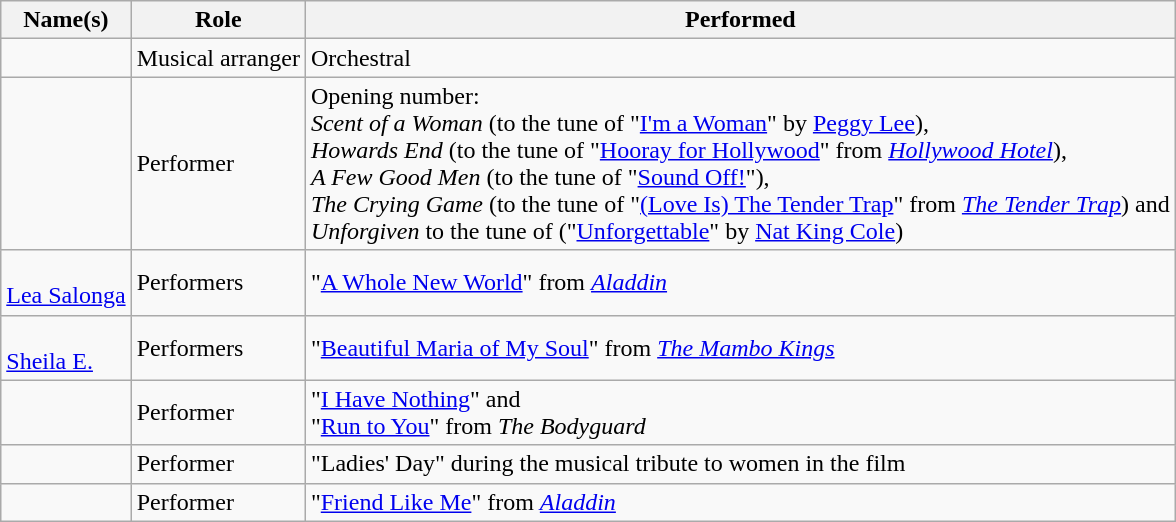<table class="wikitable sortable">
<tr>
<th>Name(s)</th>
<th>Role</th>
<th>Performed</th>
</tr>
<tr>
<td></td>
<td>Musical arranger</td>
<td>Orchestral</td>
</tr>
<tr>
<td></td>
<td>Performer</td>
<td>Opening number: <br><em>Scent of a Woman</em> (to the tune of "<a href='#'>I'm a Woman</a>" by <a href='#'>Peggy Lee</a>), <br><em>Howards End</em> (to the tune of "<a href='#'>Hooray for Hollywood</a>" from <em><a href='#'>Hollywood Hotel</a></em>), <br><em>A Few Good Men</em> (to the tune of "<a href='#'>Sound Off!</a>"), <br><em>The Crying Game</em> (to the tune of "<a href='#'>(Love Is) The Tender Trap</a>" from <em><a href='#'>The Tender Trap</a></em>) and <br><em>Unforgiven</em> to the tune of ("<a href='#'>Unforgettable</a>" by <a href='#'>Nat King Cole</a>)</td>
</tr>
<tr>
<td><br><a href='#'>Lea Salonga</a></td>
<td>Performers</td>
<td>"<a href='#'>A Whole New World</a>" from <em><a href='#'>Aladdin</a></em></td>
</tr>
<tr>
<td><br><a href='#'>Sheila E.</a></td>
<td>Performers</td>
<td>"<a href='#'>Beautiful Maria of My Soul</a>" from <em><a href='#'>The Mambo Kings</a></em></td>
</tr>
<tr>
<td></td>
<td>Performer</td>
<td>"<a href='#'>I Have Nothing</a>" and <br>"<a href='#'>Run to You</a>" from <em>The Bodyguard</em></td>
</tr>
<tr>
<td></td>
<td>Performer</td>
<td>"Ladies' Day" during the musical tribute to women in the film</td>
</tr>
<tr>
<td></td>
<td>Performer</td>
<td>"<a href='#'>Friend Like Me</a>" from <em><a href='#'>Aladdin</a></em></td>
</tr>
</table>
